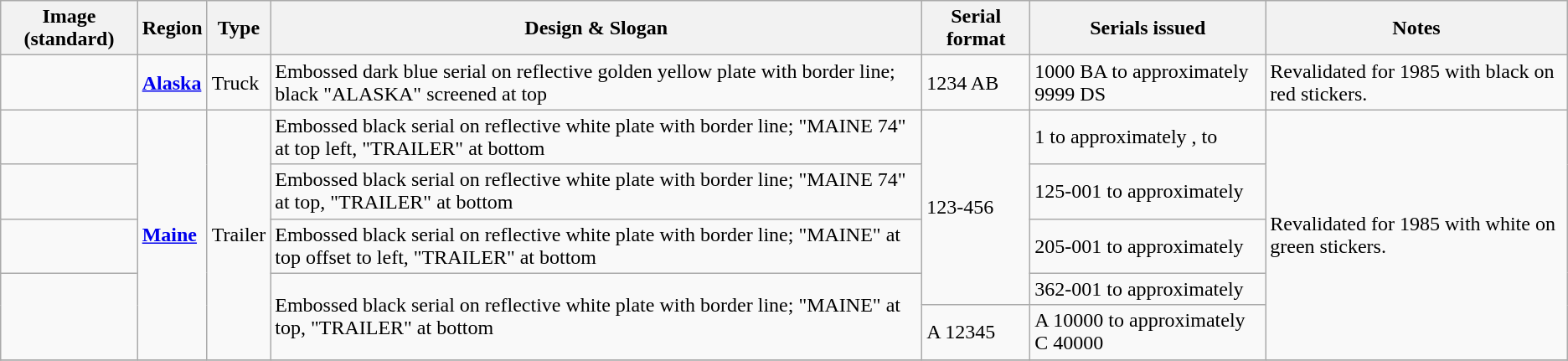<table class="wikitable">
<tr>
<th>Image (standard)</th>
<th>Region</th>
<th>Type</th>
<th>Design & Slogan</th>
<th>Serial format</th>
<th>Serials issued</th>
<th>Notes</th>
</tr>
<tr>
<td></td>
<td><a href='#'><strong>Alaska</strong></a></td>
<td>Truck</td>
<td>Embossed dark blue serial on reflective golden yellow plate with border line; black "ALASKA" screened at top</td>
<td>1234 AB</td>
<td>1000 BA to approximately 9999 DS</td>
<td>Revalidated for 1985 with black on red stickers.</td>
</tr>
<tr>
<td></td>
<td rowspan="5"><a href='#'><strong>Maine</strong></a></td>
<td rowspan="5">Trailer</td>
<td>Embossed black serial on reflective white plate with border line; "MAINE 74" at top left, "TRAILER" at bottom</td>
<td rowspan="4">123-456</td>
<td>1 to approximately ,  to </td>
<td rowspan="5">Revalidated for 1985 with white on green stickers.</td>
</tr>
<tr>
<td></td>
<td>Embossed black serial on reflective white plate with border line; "MAINE 74" at top, "TRAILER" at bottom</td>
<td>125-001 to approximately </td>
</tr>
<tr>
<td></td>
<td>Embossed black serial on reflective white plate with border line; "MAINE" at top offset to left, "TRAILER" at bottom</td>
<td>205-001 to approximately </td>
</tr>
<tr>
<td rowspan="2"></td>
<td rowspan="2">Embossed black serial on reflective white plate with border line; "MAINE" at top, "TRAILER" at bottom</td>
<td>362-001 to approximately </td>
</tr>
<tr>
<td>A 12345</td>
<td>A 10000 to approximately C 40000</td>
</tr>
<tr>
</tr>
</table>
